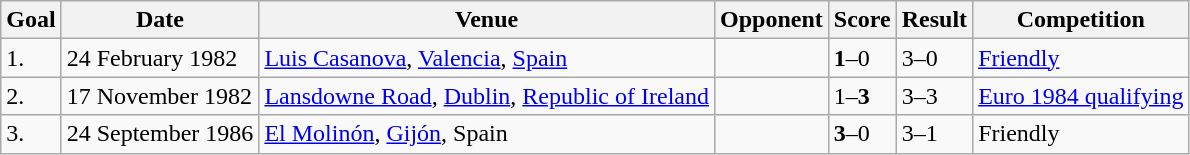<table class="wikitable" style="font-size:100%">
<tr>
<th>Goal</th>
<th>Date</th>
<th>Venue</th>
<th>Opponent</th>
<th>Score</th>
<th>Result</th>
<th>Competition</th>
</tr>
<tr>
<td>1.</td>
<td>24 February 1982</td>
<td><a href='#'>Luis Casanova</a>, <a href='#'>Valencia</a>, <a href='#'>Spain</a></td>
<td></td>
<td><strong>1</strong>–0</td>
<td>3–0</td>
<td><a href='#'>Friendly</a></td>
</tr>
<tr>
<td>2.</td>
<td>17 November 1982</td>
<td><a href='#'>Lansdowne Road</a>, <a href='#'>Dublin</a>, <a href='#'>Republic of Ireland</a></td>
<td></td>
<td>1–<strong>3</strong></td>
<td>3–3</td>
<td><a href='#'>Euro 1984 qualifying</a></td>
</tr>
<tr>
<td>3.</td>
<td>24 September 1986</td>
<td><a href='#'>El Molinón</a>, <a href='#'>Gijón</a>, Spain</td>
<td></td>
<td><strong>3</strong>–0</td>
<td>3–1</td>
<td>Friendly</td>
</tr>
</table>
